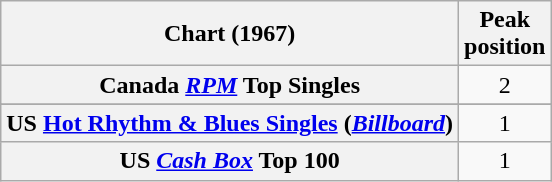<table class="wikitable plainrowheaders" style="text-align:center">
<tr>
<th scope="col">Chart (1967)</th>
<th scope="col">Peak<br> position</th>
</tr>
<tr>
<th scope="row">Canada <em><a href='#'>RPM</a></em> Top Singles</th>
<td style="text-align:center;">2</td>
</tr>
<tr>
</tr>
<tr>
</tr>
<tr>
<th scope="row">US <a href='#'>Hot Rhythm & Blues Singles</a> (<em><a href='#'>Billboard</a></em>)</th>
<td style="text-align:center;">1</td>
</tr>
<tr>
<th scope="row">US <a href='#'><em>Cash Box</em></a> Top 100</th>
<td style="text-align:center;">1</td>
</tr>
</table>
